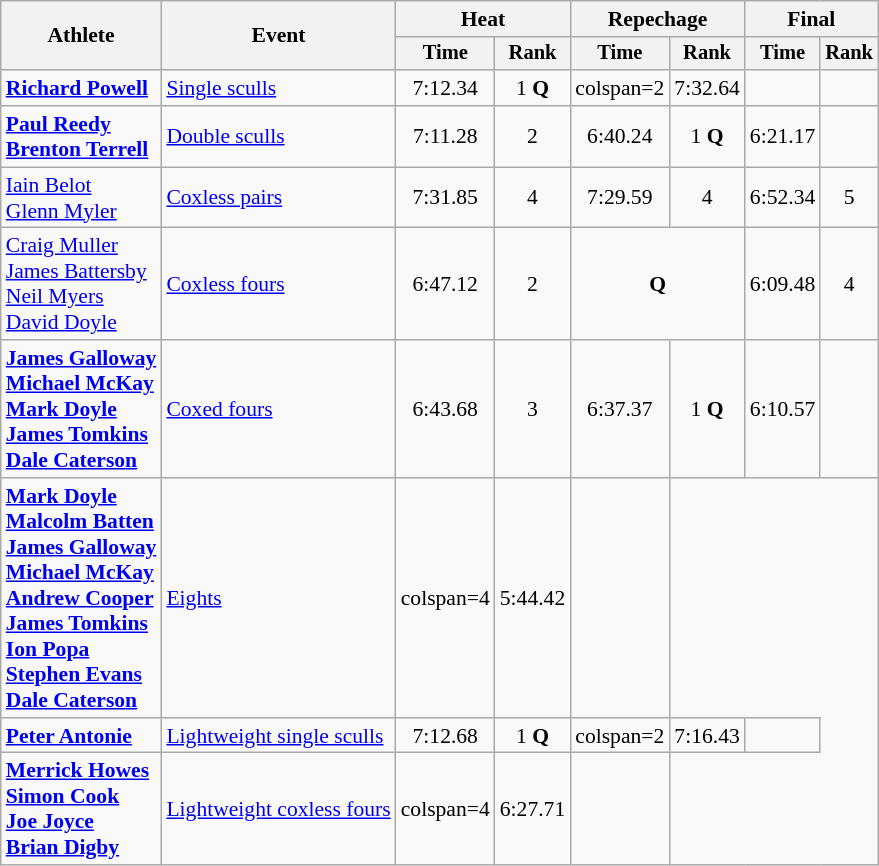<table class="wikitable" style="font-size:90%">
<tr>
<th rowspan="2">Athlete</th>
<th rowspan="2">Event</th>
<th colspan="2">Heat</th>
<th colspan="2">Repechage</th>
<th colspan="2">Final</th>
</tr>
<tr style="font-size:95%">
<th>Time</th>
<th>Rank</th>
<th>Time</th>
<th>Rank</th>
<th>Time</th>
<th>Rank</th>
</tr>
<tr align=center>
<td align=left><strong><a href='#'>Richard Powell</a></strong></td>
<td align=left><a href='#'>Single sculls</a></td>
<td>7:12.34</td>
<td>1 <strong>Q</strong></td>
<td>colspan=2 </td>
<td>7:32.64</td>
<td></td>
</tr>
<tr align=center>
<td align=left><strong><a href='#'>Paul Reedy</a></strong><br><strong><a href='#'>Brenton Terrell</a></strong></td>
<td align=left><a href='#'>Double sculls</a></td>
<td>7:11.28</td>
<td>2</td>
<td>6:40.24</td>
<td>1 <strong>Q</strong></td>
<td>6:21.17</td>
<td></td>
</tr>
<tr align=center>
<td align=left><a href='#'>Iain Belot</a><br><a href='#'>Glenn Myler</a></td>
<td align=left><a href='#'>Coxless pairs</a></td>
<td>7:31.85</td>
<td>4</td>
<td>7:29.59</td>
<td>4</td>
<td>6:52.34</td>
<td>5</td>
</tr>
<tr align=center>
<td align=left><a href='#'>Craig Muller</a><br><a href='#'>James Battersby</a><br><a href='#'>Neil Myers</a><br><a href='#'>David Doyle</a></td>
<td align=left><a href='#'>Coxless fours</a></td>
<td>6:47.12</td>
<td>2</td>
<td colspan=2><strong>Q</strong></td>
<td>6:09.48</td>
<td>4</td>
</tr>
<tr align=center>
<td align=left><strong><a href='#'>James Galloway</a></strong><br><strong><a href='#'>Michael McKay</a></strong><br><strong><a href='#'>Mark Doyle</a></strong><br><strong><a href='#'>James Tomkins</a></strong><br><strong><a href='#'>Dale Caterson</a></strong></td>
<td align=left><a href='#'>Coxed fours</a></td>
<td>6:43.68</td>
<td>3</td>
<td>6:37.37</td>
<td>1 <strong>Q</strong></td>
<td>6:10.57</td>
<td></td>
</tr>
<tr align=center>
<td align=left><strong><a href='#'>Mark Doyle</a></strong><br><strong><a href='#'>Malcolm Batten</a></strong><br><strong><a href='#'>James Galloway</a></strong><br><strong><a href='#'>Michael McKay</a></strong><br><strong><a href='#'>Andrew Cooper</a></strong><br><strong><a href='#'>James Tomkins</a></strong><br><strong><a href='#'>Ion Popa</a></strong><br><strong><a href='#'>Stephen Evans</a></strong><br><strong><a href='#'>Dale Caterson</a></strong></td>
<td align=left><a href='#'>Eights</a></td>
<td>colspan=4 </td>
<td>5:44.42</td>
<td></td>
</tr>
<tr align=center>
<td align=left><strong><a href='#'>Peter Antonie</a></strong></td>
<td align=left><a href='#'>Lightweight single sculls</a></td>
<td>7:12.68</td>
<td>1 <strong>Q</strong></td>
<td>colspan=2 </td>
<td>7:16.43</td>
<td></td>
</tr>
<tr align=center>
<td align=left><strong><a href='#'>Merrick Howes</a></strong><br><strong><a href='#'>Simon Cook</a></strong><br><strong><a href='#'>Joe Joyce</a></strong><br><strong><a href='#'>Brian Digby</a></strong></td>
<td align=left><a href='#'>Lightweight coxless fours</a></td>
<td>colspan=4 </td>
<td>6:27.71</td>
<td></td>
</tr>
</table>
